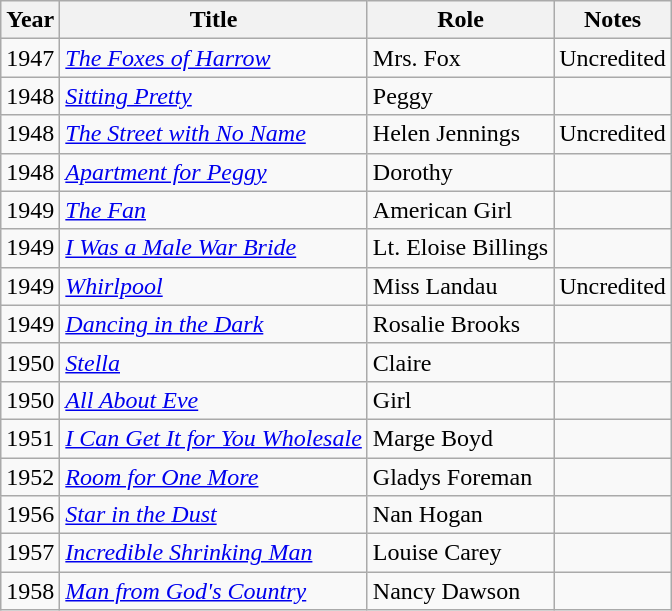<table class="wikitable">
<tr>
<th>Year</th>
<th>Title</th>
<th>Role</th>
<th>Notes</th>
</tr>
<tr>
<td>1947</td>
<td><em><a href='#'>The Foxes of Harrow</a></em></td>
<td>Mrs. Fox</td>
<td>Uncredited</td>
</tr>
<tr>
<td>1948</td>
<td><em><a href='#'>Sitting Pretty</a></em></td>
<td>Peggy</td>
<td></td>
</tr>
<tr>
<td>1948</td>
<td><em><a href='#'>The Street with No Name</a></em></td>
<td>Helen Jennings</td>
<td>Uncredited</td>
</tr>
<tr>
<td>1948</td>
<td><em><a href='#'>Apartment for Peggy</a></em></td>
<td>Dorothy</td>
<td></td>
</tr>
<tr>
<td>1949</td>
<td><em><a href='#'>The Fan</a></em></td>
<td>American Girl</td>
<td></td>
</tr>
<tr>
<td>1949</td>
<td><em><a href='#'>I Was a Male War Bride</a></em></td>
<td>Lt. Eloise Billings</td>
<td></td>
</tr>
<tr>
<td>1949</td>
<td><em><a href='#'>Whirlpool</a></em></td>
<td>Miss Landau</td>
<td>Uncredited</td>
</tr>
<tr>
<td>1949</td>
<td><em><a href='#'>Dancing in the Dark</a></em></td>
<td>Rosalie Brooks</td>
<td></td>
</tr>
<tr>
<td>1950</td>
<td><em><a href='#'>Stella</a></em></td>
<td>Claire</td>
<td></td>
</tr>
<tr>
<td>1950</td>
<td><em><a href='#'>All About Eve</a></em></td>
<td>Girl</td>
<td></td>
</tr>
<tr>
<td>1951</td>
<td><em><a href='#'>I Can Get It for You Wholesale</a></em></td>
<td>Marge Boyd</td>
<td></td>
</tr>
<tr>
<td>1952</td>
<td><em><a href='#'>Room for One More</a></em></td>
<td>Gladys Foreman</td>
<td></td>
</tr>
<tr>
<td>1956</td>
<td><em><a href='#'>Star in the Dust</a></em></td>
<td>Nan Hogan</td>
<td></td>
</tr>
<tr>
<td>1957</td>
<td><em><a href='#'>Incredible Shrinking Man</a></em></td>
<td>Louise Carey</td>
<td></td>
</tr>
<tr>
<td>1958</td>
<td><em><a href='#'>Man from God's Country</a></em></td>
<td>Nancy Dawson</td>
<td></td>
</tr>
</table>
